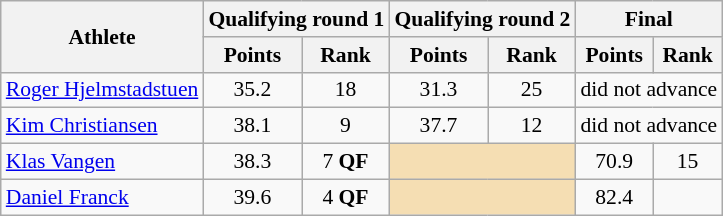<table class="wikitable" style="font-size:90%">
<tr>
<th rowspan="2">Athlete</th>
<th colspan="2">Qualifying round 1</th>
<th colspan="2">Qualifying round 2</th>
<th colspan="2">Final</th>
</tr>
<tr>
<th>Points</th>
<th>Rank</th>
<th>Points</th>
<th>Rank</th>
<th>Points</th>
<th>Rank</th>
</tr>
<tr>
<td><a href='#'>Roger Hjelmstadstuen</a></td>
<td align="center">35.2</td>
<td align="center">18</td>
<td align="center">31.3</td>
<td align="center">25</td>
<td colspan="2">did not advance</td>
</tr>
<tr>
<td><a href='#'>Kim Christiansen</a></td>
<td align="center">38.1</td>
<td align="center">9</td>
<td align="center">37.7</td>
<td align="center">12</td>
<td colspan="2">did not advance</td>
</tr>
<tr>
<td><a href='#'>Klas Vangen</a></td>
<td align="center">38.3</td>
<td align="center">7 <strong>QF</strong></td>
<td colspan="2" bgcolor="wheat"></td>
<td align="center">70.9</td>
<td align="center">15</td>
</tr>
<tr>
<td><a href='#'>Daniel Franck</a></td>
<td align="center">39.6</td>
<td align="center">4 <strong>QF</strong></td>
<td colspan="2" bgcolor="wheat"></td>
<td align="center">82.4</td>
<td align="center"></td>
</tr>
</table>
